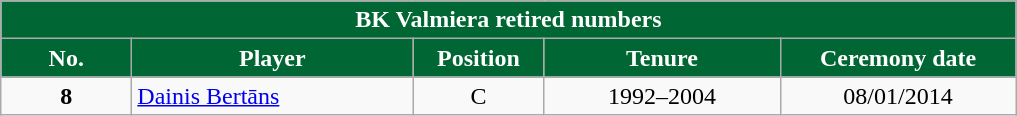<table class="wikitable sortable" style="text-align:center">
<tr>
<td colspan="5" style= "background: #006633; color: #ffffff"><strong>BK Valmiera retired numbers</strong></td>
</tr>
<tr>
<th style="width:80px; background:#006633; color:#ffffff;">No.</th>
<th style="width:180px; background:#006633; color:#ffffff;">Player</th>
<th style="width:80px; background:#006633; color:#ffffff;">Position</th>
<th style="width:150px; background:#006633; color:#ffffff;">Tenure</th>
<th style="width:150px; background:#006633; color:#ffffff;">Ceremony date</th>
</tr>
<tr>
<td><strong>8</strong></td>
<td style="text-align:left;"> <a href='#'>Dainis Bertāns</a></td>
<td>C</td>
<td>1992–2004</td>
<td>08/01/2014</td>
</tr>
</table>
